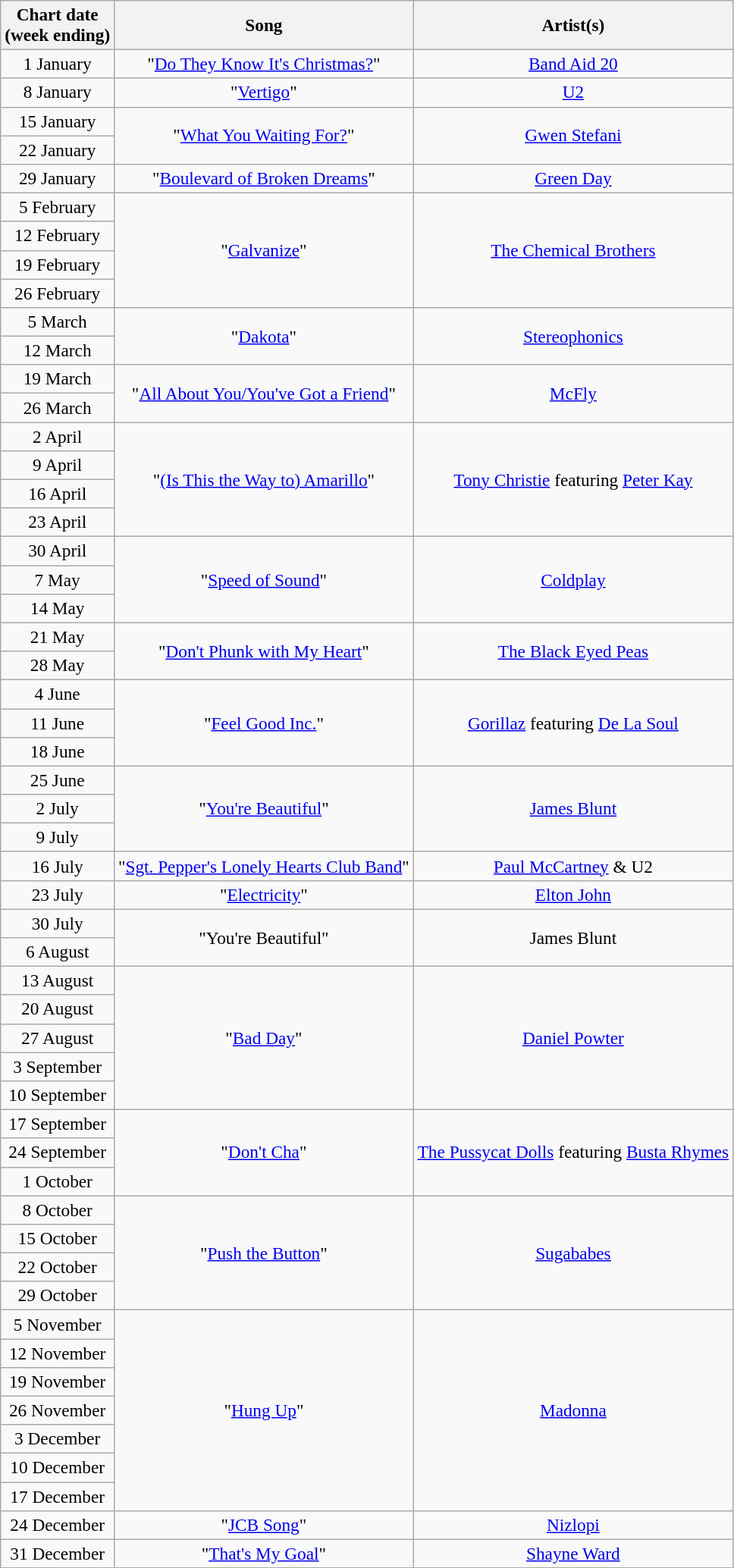<table class="wikitable plainrowheaders" style="font-size:97%; text-align:center;">
<tr>
<th>Chart date<br>(week ending)</th>
<th>Song</th>
<th>Artist(s)</th>
</tr>
<tr>
<td>1 January</td>
<td>"<a href='#'>Do They Know It's Christmas?</a>"</td>
<td><a href='#'>Band Aid 20</a></td>
</tr>
<tr>
<td>8 January</td>
<td>"<a href='#'>Vertigo</a>"</td>
<td><a href='#'>U2</a></td>
</tr>
<tr>
<td>15 January</td>
<td rowspan="2">"<a href='#'>What You Waiting For?</a>"</td>
<td rowspan="2"><a href='#'>Gwen Stefani</a></td>
</tr>
<tr>
<td>22 January</td>
</tr>
<tr>
<td>29 January</td>
<td>"<a href='#'>Boulevard of Broken Dreams</a>"</td>
<td><a href='#'>Green Day</a></td>
</tr>
<tr>
<td>5 February</td>
<td rowspan="4">"<a href='#'>Galvanize</a>"</td>
<td rowspan="4"><a href='#'>The Chemical Brothers</a></td>
</tr>
<tr>
<td>12 February</td>
</tr>
<tr>
<td>19 February</td>
</tr>
<tr>
<td>26 February</td>
</tr>
<tr>
<td>5 March</td>
<td rowspan="2">"<a href='#'>Dakota</a>"</td>
<td rowspan="2"><a href='#'>Stereophonics</a></td>
</tr>
<tr>
<td>12 March</td>
</tr>
<tr>
<td>19 March</td>
<td rowspan="2">"<a href='#'>All About You/You've Got a Friend</a>"</td>
<td rowspan="2"><a href='#'>McFly</a></td>
</tr>
<tr>
<td>26 March</td>
</tr>
<tr>
<td>2 April</td>
<td rowspan="4">"<a href='#'>(Is This the Way to) Amarillo</a>"</td>
<td rowspan="4"><a href='#'>Tony Christie</a> featuring <a href='#'>Peter Kay</a></td>
</tr>
<tr>
<td>9 April</td>
</tr>
<tr>
<td>16 April</td>
</tr>
<tr>
<td>23 April</td>
</tr>
<tr>
<td>30 April</td>
<td rowspan="3">"<a href='#'>Speed of Sound</a>"</td>
<td rowspan="3"><a href='#'>Coldplay</a></td>
</tr>
<tr>
<td>7 May</td>
</tr>
<tr>
<td>14 May</td>
</tr>
<tr>
<td>21 May</td>
<td rowspan="2">"<a href='#'>Don't Phunk with My Heart</a>"</td>
<td rowspan="2"><a href='#'>The Black Eyed Peas</a></td>
</tr>
<tr>
<td>28 May</td>
</tr>
<tr>
<td>4 June</td>
<td rowspan="3">"<a href='#'>Feel Good Inc.</a>"</td>
<td rowspan="3"><a href='#'>Gorillaz</a> featuring <a href='#'>De La Soul</a></td>
</tr>
<tr>
<td>11 June</td>
</tr>
<tr>
<td>18 June</td>
</tr>
<tr>
<td>25 June</td>
<td rowspan="3">"<a href='#'>You're Beautiful</a>"</td>
<td rowspan="3"><a href='#'>James Blunt</a></td>
</tr>
<tr>
<td>2 July</td>
</tr>
<tr>
<td>9 July</td>
</tr>
<tr>
<td>16 July</td>
<td>"<a href='#'>Sgt. Pepper's Lonely Hearts Club Band</a>"</td>
<td><a href='#'>Paul McCartney</a> & U2</td>
</tr>
<tr>
<td>23 July</td>
<td>"<a href='#'>Electricity</a>"</td>
<td><a href='#'>Elton John</a></td>
</tr>
<tr>
<td>30 July</td>
<td rowspan="2">"You're Beautiful"</td>
<td rowspan="2">James Blunt</td>
</tr>
<tr>
<td>6 August</td>
</tr>
<tr>
<td>13 August</td>
<td rowspan="5">"<a href='#'>Bad Day</a>"</td>
<td rowspan="5"><a href='#'>Daniel Powter</a></td>
</tr>
<tr>
<td>20 August</td>
</tr>
<tr>
<td>27 August</td>
</tr>
<tr>
<td>3 September</td>
</tr>
<tr>
<td>10 September</td>
</tr>
<tr>
<td>17 September</td>
<td rowspan="3">"<a href='#'>Don't Cha</a>"</td>
<td rowspan="3"><a href='#'>The Pussycat Dolls</a> featuring <a href='#'>Busta Rhymes</a></td>
</tr>
<tr>
<td>24 September</td>
</tr>
<tr>
<td>1 October</td>
</tr>
<tr>
<td>8 October</td>
<td rowspan="4">"<a href='#'>Push the Button</a>"</td>
<td rowspan="4"><a href='#'>Sugababes</a></td>
</tr>
<tr>
<td>15 October</td>
</tr>
<tr>
<td>22 October</td>
</tr>
<tr>
<td>29 October</td>
</tr>
<tr>
<td>5 November</td>
<td rowspan="7">"<a href='#'>Hung Up</a>"</td>
<td rowspan="7"><a href='#'>Madonna</a></td>
</tr>
<tr>
<td>12 November</td>
</tr>
<tr>
<td>19 November</td>
</tr>
<tr>
<td>26 November</td>
</tr>
<tr>
<td>3 December</td>
</tr>
<tr>
<td>10 December</td>
</tr>
<tr>
<td>17 December</td>
</tr>
<tr>
<td>24 December</td>
<td>"<a href='#'>JCB Song</a>"</td>
<td><a href='#'>Nizlopi</a></td>
</tr>
<tr>
<td>31 December</td>
<td>"<a href='#'>That's My Goal</a>"</td>
<td><a href='#'>Shayne Ward</a></td>
</tr>
</table>
